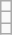<table class="wikitable">
<tr>
<td></td>
</tr>
<tr>
<td></td>
</tr>
<tr>
<td></td>
</tr>
</table>
